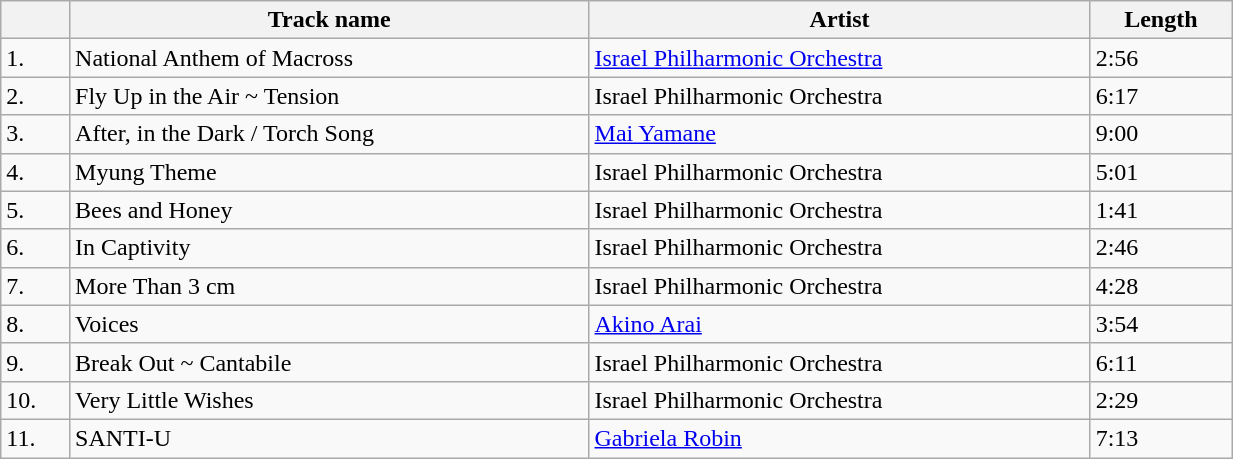<table class="wikitable" style="width:65%;">
<tr>
<th></th>
<th>Track name</th>
<th>Artist</th>
<th>Length</th>
</tr>
<tr>
<td>1.</td>
<td>National Anthem of Macross</td>
<td><a href='#'>Israel Philharmonic Orchestra</a></td>
<td>2:56</td>
</tr>
<tr>
<td>2.</td>
<td>Fly Up in the Air ~ Tension</td>
<td>Israel Philharmonic Orchestra</td>
<td>6:17</td>
</tr>
<tr>
<td>3.</td>
<td>After, in the Dark / Torch Song</td>
<td><a href='#'>Mai Yamane</a></td>
<td>9:00</td>
</tr>
<tr>
<td>4.</td>
<td>Myung Theme</td>
<td>Israel Philharmonic Orchestra</td>
<td>5:01</td>
</tr>
<tr>
<td>5.</td>
<td>Bees and Honey</td>
<td>Israel Philharmonic Orchestra</td>
<td>1:41</td>
</tr>
<tr>
<td>6.</td>
<td>In Captivity</td>
<td>Israel Philharmonic Orchestra</td>
<td>2:46</td>
</tr>
<tr>
<td>7.</td>
<td>More Than 3 cm</td>
<td>Israel Philharmonic Orchestra</td>
<td>4:28</td>
</tr>
<tr>
<td>8.</td>
<td>Voices</td>
<td><a href='#'>Akino Arai</a></td>
<td>3:54</td>
</tr>
<tr>
<td>9.</td>
<td>Break Out ~ Cantabile</td>
<td>Israel Philharmonic Orchestra</td>
<td>6:11</td>
</tr>
<tr>
<td>10.</td>
<td>Very Little Wishes</td>
<td>Israel Philharmonic Orchestra</td>
<td>2:29</td>
</tr>
<tr>
<td>11.</td>
<td>SANTI-U</td>
<td><a href='#'>Gabriela Robin</a></td>
<td>7:13</td>
</tr>
</table>
